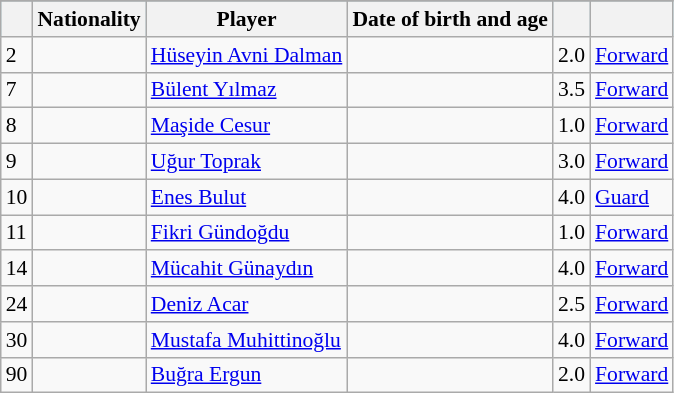<table class=wikitable style="font-size:90%">
<tr bgcolor=#F2F2F2 style="text-align:center; font-size:90%;">
</tr>
<tr bgcolor=#ADEBFD>
<th></th>
<th>Nationality</th>
<th>Player</th>
<th>Date of birth and age</th>
<th></th>
<th></th>
</tr>
<tr>
<td>2</td>
<td></td>
<td><a href='#'>Hüseyin Avni Dalman</a></td>
<td align=right></td>
<td>2.0</td>
<td><a href='#'>Forward</a></td>
</tr>
<tr>
<td>7</td>
<td></td>
<td><a href='#'>Bülent Yılmaz</a></td>
<td align=right></td>
<td>3.5</td>
<td><a href='#'>Forward</a></td>
</tr>
<tr>
<td>8</td>
<td></td>
<td><a href='#'>Maşide Cesur</a></td>
<td align=right></td>
<td>1.0</td>
<td><a href='#'>Forward</a></td>
</tr>
<tr>
<td>9</td>
<td></td>
<td><a href='#'>Uğur Toprak</a></td>
<td align=right></td>
<td>3.0</td>
<td><a href='#'>Forward</a></td>
</tr>
<tr>
<td>10</td>
<td></td>
<td><a href='#'>Enes Bulut</a></td>
<td align=right></td>
<td>4.0</td>
<td><a href='#'>Guard</a></td>
</tr>
<tr>
<td>11</td>
<td></td>
<td><a href='#'>Fikri Gündoğdu</a></td>
<td align=right></td>
<td>1.0</td>
<td><a href='#'>Forward</a></td>
</tr>
<tr>
<td>14</td>
<td></td>
<td><a href='#'>Mücahit Günaydın</a></td>
<td align=right></td>
<td>4.0</td>
<td><a href='#'>Forward</a></td>
</tr>
<tr>
<td>24</td>
<td></td>
<td><a href='#'>Deniz Acar</a></td>
<td align=right></td>
<td>2.5</td>
<td><a href='#'>Forward</a></td>
</tr>
<tr>
<td>30</td>
<td></td>
<td><a href='#'>Mustafa Muhittinoğlu</a></td>
<td align=right></td>
<td>4.0</td>
<td><a href='#'>Forward</a></td>
</tr>
<tr>
<td>90</td>
<td></td>
<td><a href='#'>Buğra Ergun</a></td>
<td align=right></td>
<td>2.0</td>
<td><a href='#'>Forward</a></td>
</tr>
</table>
